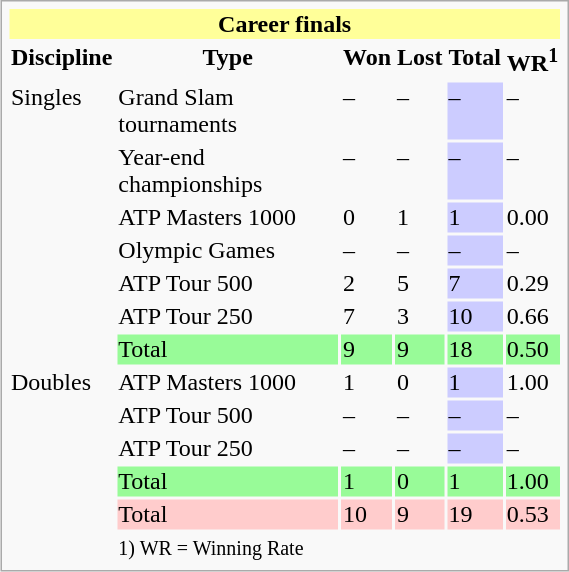<table class="infobox vcard vevent" style="width:30%;">
<tr bgcolor=FFFF99>
<th colspan=6>Career finals</th>
</tr>
<tr>
<th>Discipline</th>
<th>Type</th>
<th>Won</th>
<th>Lost</th>
<th>Total</th>
<th>WR<sup>1</sup></th>
</tr>
<tr>
<td rowspan=7>Singles</td>
<td>Grand Slam tournaments</td>
<td>–</td>
<td>–</td>
<td style="background:#ccf;">–</td>
<td>–</td>
</tr>
<tr>
<td>Year-end championships</td>
<td>–</td>
<td>–</td>
<td style="background:#ccf;">–</td>
<td>–</td>
</tr>
<tr>
<td>ATP Masters 1000</td>
<td>0</td>
<td>1</td>
<td style="background:#ccf;">1</td>
<td>0.00</td>
</tr>
<tr>
<td>Olympic Games</td>
<td>–</td>
<td>–</td>
<td style="background:#ccf;">–</td>
<td>–</td>
</tr>
<tr>
<td>ATP Tour 500</td>
<td>2</td>
<td>5</td>
<td style="background:#ccf;">7</td>
<td>0.29</td>
</tr>
<tr>
<td>ATP Tour 250</td>
<td>7</td>
<td>3</td>
<td style="background:#ccf;">10</td>
<td>0.66</td>
</tr>
<tr bgcolor=98fb98>
<td>Total</td>
<td>9</td>
<td>9</td>
<td>18</td>
<td>0.50</td>
</tr>
<tr>
<td rowspan=7>Doubles</td>
<td>ATP Masters 1000</td>
<td>1</td>
<td>0</td>
<td style="background:#ccf;">1</td>
<td>1.00</td>
</tr>
<tr>
<td>ATP Tour 500</td>
<td>–</td>
<td>–</td>
<td style="background:#ccf;">–</td>
<td>–</td>
</tr>
<tr>
<td>ATP Tour 250</td>
<td>–</td>
<td>–</td>
<td style="background:#ccf;">–</td>
<td>–</td>
</tr>
<tr bgcolor=98fb98>
<td>Total</td>
<td>1</td>
<td>0</td>
<td>1</td>
<td>1.00</td>
</tr>
<tr bgcolor=FFCCCC>
<td>Total</td>
<td>10</td>
<td>9</td>
<td>19</td>
<td>0.53</td>
</tr>
<tr>
<td colspan=6><small>1) WR = Winning Rate </small></td>
</tr>
</table>
